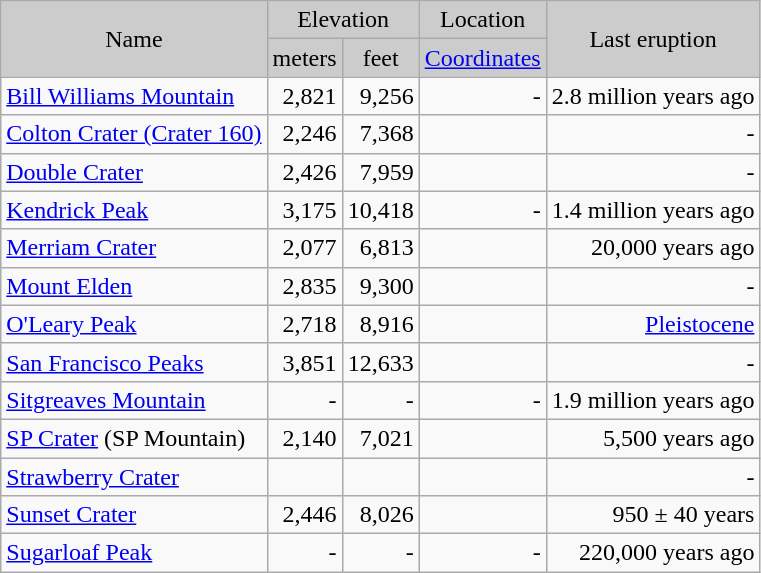<table class="wikitable">
<tr style="text-align:center; background:#ccc;">
<td rowspan="2">Name</td>
<td colspan ="2">Elevation</td>
<td>Location</td>
<td rowspan="2">Last eruption</td>
</tr>
<tr style="text-align:center; background:#ccc;">
<td>meters</td>
<td>feet</td>
<td><a href='#'>Coordinates</a></td>
</tr>
<tr style="text-align:right;">
<td align="left"><a href='#'>Bill Williams Mountain</a></td>
<td>2,821</td>
<td>9,256</td>
<td>-</td>
<td>2.8 million years ago</td>
</tr>
<tr style="text-align:right;">
<td align="left"><a href='#'>Colton Crater (Crater 160)</a></td>
<td>2,246</td>
<td>7,368</td>
<td></td>
<td>-</td>
</tr>
<tr style="text-align:right;">
<td align="left"><a href='#'>Double Crater</a></td>
<td>2,426</td>
<td>7,959</td>
<td></td>
<td>-</td>
</tr>
<tr style="text-align:right;">
<td align="left"><a href='#'>Kendrick Peak</a></td>
<td>3,175</td>
<td>10,418</td>
<td>-</td>
<td>1.4 million years ago</td>
</tr>
<tr style="text-align:right;">
<td align="left"><a href='#'>Merriam Crater</a></td>
<td>2,077</td>
<td>6,813</td>
<td></td>
<td>20,000 years ago</td>
</tr>
<tr style="text-align:right;">
<td align="left"><a href='#'>Mount Elden</a></td>
<td>2,835</td>
<td>9,300</td>
<td></td>
<td>-</td>
</tr>
<tr style="text-align:right;">
<td align="left"><a href='#'>O'Leary Peak</a></td>
<td>2,718</td>
<td>8,916</td>
<td></td>
<td><a href='#'>Pleistocene</a></td>
</tr>
<tr style="text-align:right;">
<td align="left"><a href='#'>San Francisco Peaks</a></td>
<td>3,851</td>
<td>12,633</td>
<td></td>
<td>-</td>
</tr>
<tr style="text-align:right;">
<td align="left"><a href='#'>Sitgreaves Mountain</a></td>
<td>-</td>
<td>-</td>
<td>-</td>
<td>1.9 million years ago</td>
</tr>
<tr style="text-align:right;">
<td align="left"><a href='#'>SP Crater</a> (SP Mountain)</td>
<td>2,140</td>
<td>7,021</td>
<td></td>
<td>5,500 years ago </td>
</tr>
<tr style="text-align:right;">
<td align="left"><a href='#'>Strawberry Crater</a></td>
<td></td>
<td></td>
<td></td>
<td>-</td>
</tr>
<tr style="text-align:right;">
<td align="left"><a href='#'>Sunset Crater</a></td>
<td>2,446</td>
<td>8,026</td>
<td></td>
<td>950 ± 40 years</td>
</tr>
<tr style="text-align:right;">
<td align="left"><a href='#'>Sugarloaf Peak</a></td>
<td>-</td>
<td>-</td>
<td>-</td>
<td>220,000 years ago</td>
</tr>
</table>
